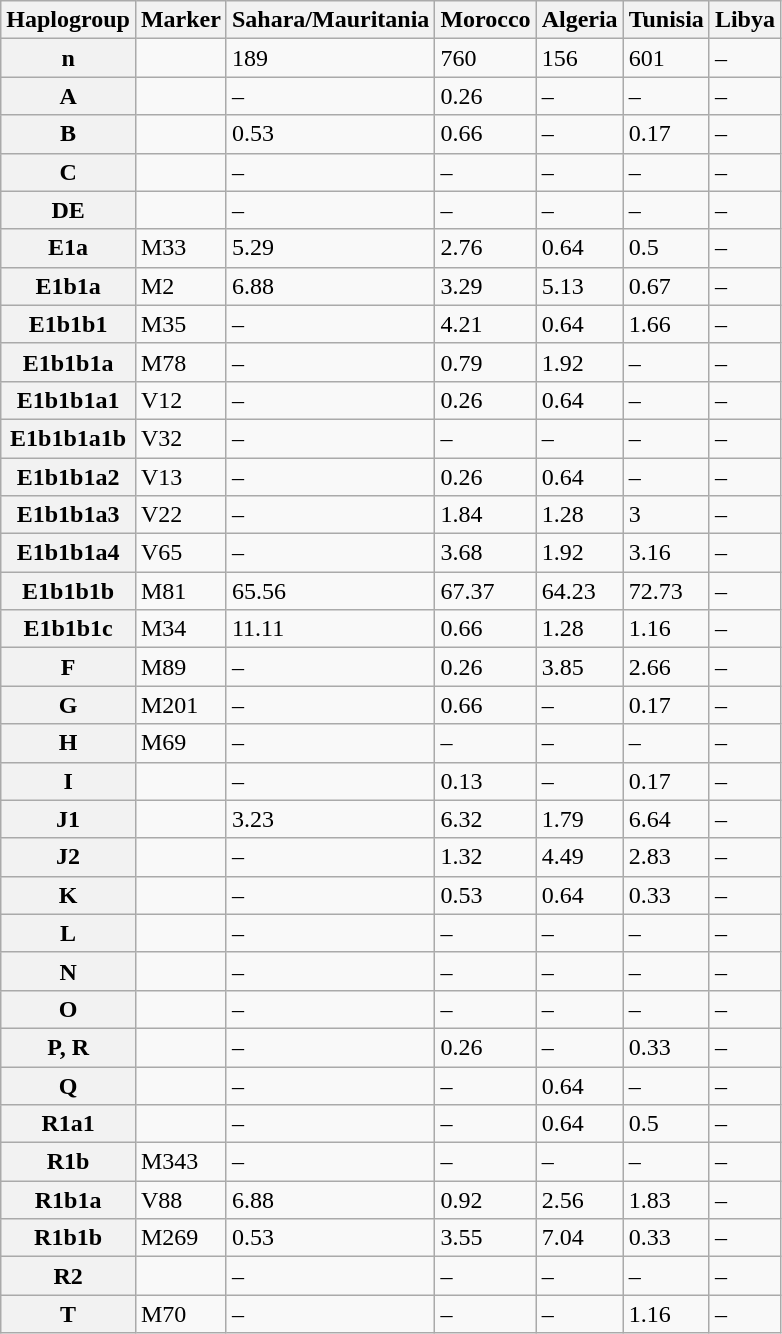<table class="wikitable">
<tr>
<th>Haplogroup</th>
<th>Marker</th>
<th>Sahara/Mauritania</th>
<th>Morocco</th>
<th>Algeria</th>
<th>Tunisia</th>
<th>Libya</th>
</tr>
<tr>
<th>n</th>
<td></td>
<td>189</td>
<td>760</td>
<td>156</td>
<td>601</td>
<td>–</td>
</tr>
<tr>
<th>A</th>
<td></td>
<td>–</td>
<td>0.26</td>
<td>–</td>
<td>–</td>
<td>–</td>
</tr>
<tr>
<th>B</th>
<td></td>
<td>0.53</td>
<td>0.66</td>
<td>–</td>
<td>0.17</td>
<td>–</td>
</tr>
<tr>
<th>C</th>
<td></td>
<td>–</td>
<td>–</td>
<td>–</td>
<td>–</td>
<td>–</td>
</tr>
<tr>
<th>DE</th>
<td></td>
<td>–</td>
<td>–</td>
<td>–</td>
<td>–</td>
<td>–</td>
</tr>
<tr>
<th>E1a</th>
<td>M33</td>
<td>5.29</td>
<td>2.76</td>
<td>0.64</td>
<td>0.5</td>
<td>–</td>
</tr>
<tr>
<th>E1b1a</th>
<td>M2</td>
<td>6.88</td>
<td>3.29</td>
<td>5.13</td>
<td>0.67</td>
<td>–</td>
</tr>
<tr>
<th>E1b1b1</th>
<td>M35</td>
<td>–</td>
<td>4.21</td>
<td>0.64</td>
<td>1.66</td>
<td>–</td>
</tr>
<tr>
<th>E1b1b1a</th>
<td>M78</td>
<td>–</td>
<td>0.79</td>
<td>1.92</td>
<td>–</td>
<td>–</td>
</tr>
<tr>
<th>E1b1b1a1</th>
<td>V12</td>
<td>–</td>
<td>0.26</td>
<td>0.64</td>
<td>–</td>
<td>–</td>
</tr>
<tr>
<th>E1b1b1a1b</th>
<td>V32</td>
<td>–</td>
<td>–</td>
<td>–</td>
<td>–</td>
<td>–</td>
</tr>
<tr>
<th>E1b1b1a2</th>
<td>V13</td>
<td>–</td>
<td>0.26</td>
<td>0.64</td>
<td>–</td>
<td>–</td>
</tr>
<tr>
<th>E1b1b1a3</th>
<td>V22</td>
<td>–</td>
<td>1.84</td>
<td>1.28</td>
<td>3</td>
<td>–</td>
</tr>
<tr>
<th>E1b1b1a4</th>
<td>V65</td>
<td>–</td>
<td>3.68</td>
<td>1.92</td>
<td>3.16</td>
<td>–</td>
</tr>
<tr>
<th>E1b1b1b</th>
<td>M81</td>
<td>65.56</td>
<td>67.37</td>
<td>64.23</td>
<td>72.73</td>
<td>–</td>
</tr>
<tr>
<th>E1b1b1c</th>
<td>M34</td>
<td>11.11</td>
<td>0.66</td>
<td>1.28</td>
<td>1.16</td>
<td>–</td>
</tr>
<tr>
<th>F</th>
<td>M89</td>
<td>–</td>
<td>0.26</td>
<td>3.85</td>
<td>2.66</td>
<td>–</td>
</tr>
<tr>
<th>G</th>
<td>M201</td>
<td>–</td>
<td>0.66</td>
<td>–</td>
<td>0.17</td>
<td>–</td>
</tr>
<tr>
<th>H</th>
<td>M69</td>
<td>–</td>
<td>–</td>
<td>–</td>
<td>–</td>
<td>–</td>
</tr>
<tr>
<th>I</th>
<td></td>
<td>–</td>
<td>0.13</td>
<td>–</td>
<td>0.17</td>
<td>–</td>
</tr>
<tr>
<th>J1</th>
<td></td>
<td>3.23</td>
<td>6.32</td>
<td>1.79</td>
<td>6.64</td>
<td>–</td>
</tr>
<tr>
<th>J2</th>
<td></td>
<td>–</td>
<td>1.32</td>
<td>4.49</td>
<td>2.83</td>
<td>–</td>
</tr>
<tr>
<th>K</th>
<td></td>
<td>–</td>
<td>0.53</td>
<td>0.64</td>
<td>0.33</td>
<td>–</td>
</tr>
<tr>
<th>L</th>
<td></td>
<td>–</td>
<td>–</td>
<td>–</td>
<td>–</td>
<td>–</td>
</tr>
<tr>
<th>N</th>
<td></td>
<td>–</td>
<td>–</td>
<td>–</td>
<td>–</td>
<td>–</td>
</tr>
<tr>
<th>O</th>
<td></td>
<td>–</td>
<td>–</td>
<td>–</td>
<td>–</td>
<td>–</td>
</tr>
<tr>
<th>P, R</th>
<td></td>
<td>–</td>
<td>0.26</td>
<td>–</td>
<td>0.33</td>
<td>–</td>
</tr>
<tr>
<th>Q</th>
<td></td>
<td>–</td>
<td>–</td>
<td>0.64</td>
<td>–</td>
<td>–</td>
</tr>
<tr>
<th>R1a1</th>
<td></td>
<td>–</td>
<td>–</td>
<td>0.64</td>
<td>0.5</td>
<td>–</td>
</tr>
<tr>
<th>R1b</th>
<td>M343</td>
<td>–</td>
<td>–</td>
<td>–</td>
<td>–</td>
<td>–</td>
</tr>
<tr>
<th>R1b1a</th>
<td>V88</td>
<td>6.88</td>
<td>0.92</td>
<td>2.56</td>
<td>1.83</td>
<td>–</td>
</tr>
<tr>
<th>R1b1b</th>
<td>M269</td>
<td>0.53</td>
<td>3.55</td>
<td>7.04</td>
<td>0.33</td>
<td>–</td>
</tr>
<tr>
<th>R2</th>
<td></td>
<td>–</td>
<td>–</td>
<td>–</td>
<td>–</td>
<td>–</td>
</tr>
<tr>
<th>T</th>
<td>M70</td>
<td>–</td>
<td>–</td>
<td>–</td>
<td>1.16</td>
<td>–</td>
</tr>
</table>
